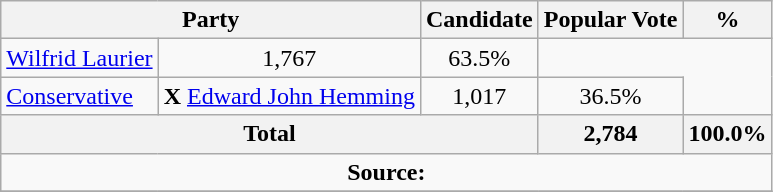<table class="wikitable">
<tr>
<th colspan="2">Party</th>
<th>Candidate</th>
<th>Popular Vote</th>
<th>%</th>
</tr>
<tr>
<td> <a href='#'>Wilfrid Laurier</a></td>
<td align=center>1,767</td>
<td align=center>63.5%</td>
</tr>
<tr>
<td><a href='#'>Conservative</a></td>
<td><strong>X</strong> <a href='#'>Edward John Hemming</a></td>
<td align=center>1,017</td>
<td align=center>36.5%</td>
</tr>
<tr>
<th colspan=3>Total</th>
<th>2,784</th>
<th>100.0%</th>
</tr>
<tr>
<td align="center" colspan=5><strong>Source:</strong>  </td>
</tr>
<tr>
</tr>
</table>
